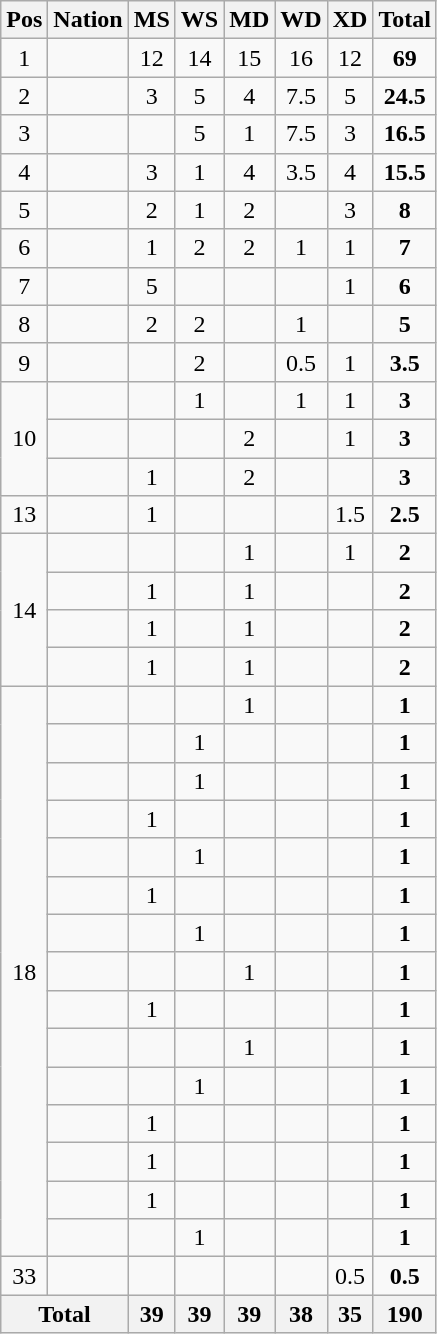<table class="wikitable"style="text-align:center">
<tr>
<th>Pos</th>
<th>Nation</th>
<th>MS</th>
<th>WS</th>
<th>MD</th>
<th>WD</th>
<th>XD</th>
<th>Total</th>
</tr>
<tr>
<td>1</td>
<td align="left"><strong></strong></td>
<td>12</td>
<td>14</td>
<td>15</td>
<td>16</td>
<td>12</td>
<td><strong>69</strong></td>
</tr>
<tr>
<td>2</td>
<td align="left"></td>
<td>3</td>
<td>5</td>
<td>4</td>
<td>7.5</td>
<td>5</td>
<td><strong>24.5</strong></td>
</tr>
<tr>
<td>3</td>
<td align="left"></td>
<td></td>
<td>5</td>
<td>1</td>
<td>7.5</td>
<td>3</td>
<td><strong>16.5</strong></td>
</tr>
<tr>
<td>4</td>
<td align="left"></td>
<td>3</td>
<td>1</td>
<td>4</td>
<td>3.5</td>
<td>4</td>
<td><strong>15.5</strong></td>
</tr>
<tr>
<td>5</td>
<td align="left"></td>
<td>2</td>
<td>1</td>
<td>2</td>
<td></td>
<td>3</td>
<td><strong>8</strong></td>
</tr>
<tr>
<td>6</td>
<td align="left"></td>
<td>1</td>
<td>2</td>
<td>2</td>
<td>1</td>
<td>1</td>
<td><strong>7</strong></td>
</tr>
<tr>
<td>7</td>
<td align="left"></td>
<td>5</td>
<td></td>
<td></td>
<td></td>
<td>1</td>
<td><strong>6</strong></td>
</tr>
<tr>
<td>8</td>
<td align="left"></td>
<td>2</td>
<td>2</td>
<td></td>
<td>1</td>
<td></td>
<td><strong>5</strong></td>
</tr>
<tr>
<td>9</td>
<td align="left"></td>
<td></td>
<td>2</td>
<td></td>
<td>0.5</td>
<td>1</td>
<td><strong>3.5</strong></td>
</tr>
<tr>
<td rowspan="3">10</td>
<td align="left"></td>
<td></td>
<td>1</td>
<td></td>
<td>1</td>
<td>1</td>
<td><strong>3</strong></td>
</tr>
<tr>
<td align="left"></td>
<td></td>
<td></td>
<td>2</td>
<td></td>
<td>1</td>
<td><strong>3</strong></td>
</tr>
<tr>
<td align="left"></td>
<td>1</td>
<td></td>
<td>2</td>
<td></td>
<td></td>
<td><strong>3</strong></td>
</tr>
<tr>
<td>13</td>
<td align="left"></td>
<td>1</td>
<td></td>
<td></td>
<td></td>
<td>1.5</td>
<td><strong>2.5</strong></td>
</tr>
<tr>
<td rowspan="4">14</td>
<td align="left"></td>
<td></td>
<td></td>
<td>1</td>
<td></td>
<td>1</td>
<td><strong>2</strong></td>
</tr>
<tr>
<td align="left"></td>
<td>1</td>
<td></td>
<td>1</td>
<td></td>
<td></td>
<td><strong>2</strong></td>
</tr>
<tr>
<td align="left"></td>
<td>1</td>
<td></td>
<td>1</td>
<td></td>
<td></td>
<td><strong>2</strong></td>
</tr>
<tr>
<td align="left"></td>
<td>1</td>
<td></td>
<td>1</td>
<td></td>
<td></td>
<td><strong>2</strong></td>
</tr>
<tr>
<td rowspan="15">18</td>
<td align="left"></td>
<td></td>
<td></td>
<td>1</td>
<td></td>
<td></td>
<td><strong>1</strong></td>
</tr>
<tr>
<td align="left"></td>
<td></td>
<td>1</td>
<td></td>
<td></td>
<td></td>
<td><strong>1</strong></td>
</tr>
<tr>
<td align="left"></td>
<td></td>
<td>1</td>
<td></td>
<td></td>
<td></td>
<td><strong>1</strong></td>
</tr>
<tr>
<td align="left"></td>
<td>1</td>
<td></td>
<td></td>
<td></td>
<td></td>
<td><strong>1</strong></td>
</tr>
<tr>
<td align="left"></td>
<td></td>
<td>1</td>
<td></td>
<td></td>
<td></td>
<td><strong>1</strong></td>
</tr>
<tr>
<td align="left"></td>
<td>1</td>
<td></td>
<td></td>
<td></td>
<td></td>
<td><strong>1</strong></td>
</tr>
<tr>
<td align="left"></td>
<td></td>
<td>1</td>
<td></td>
<td></td>
<td></td>
<td><strong>1</strong></td>
</tr>
<tr>
<td align="left"></td>
<td></td>
<td></td>
<td>1</td>
<td></td>
<td></td>
<td><strong>1</strong></td>
</tr>
<tr>
<td align="left"></td>
<td>1</td>
<td></td>
<td></td>
<td></td>
<td></td>
<td><strong>1</strong></td>
</tr>
<tr>
<td align="left"></td>
<td></td>
<td></td>
<td>1</td>
<td></td>
<td></td>
<td><strong>1</strong></td>
</tr>
<tr>
<td align="left"></td>
<td></td>
<td>1</td>
<td></td>
<td></td>
<td></td>
<td><strong>1</strong></td>
</tr>
<tr>
<td align="left"></td>
<td>1</td>
<td></td>
<td></td>
<td></td>
<td></td>
<td><strong>1</strong></td>
</tr>
<tr>
<td align="left"></td>
<td>1</td>
<td></td>
<td></td>
<td></td>
<td></td>
<td><strong>1</strong></td>
</tr>
<tr>
<td align="left"></td>
<td>1</td>
<td></td>
<td></td>
<td></td>
<td></td>
<td><strong>1</strong></td>
</tr>
<tr>
<td align="left"></td>
<td></td>
<td>1</td>
<td></td>
<td></td>
<td></td>
<td><strong>1</strong></td>
</tr>
<tr>
<td>33</td>
<td align="left"></td>
<td></td>
<td></td>
<td></td>
<td></td>
<td>0.5</td>
<td><strong>0.5</strong></td>
</tr>
<tr>
<th colspan="2">Total</th>
<th>39</th>
<th>39</th>
<th>39</th>
<th>38</th>
<th>35</th>
<th>190</th>
</tr>
</table>
